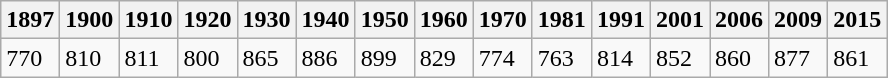<table class="wikitable sortable">
<tr>
<th>1897</th>
<th>1900</th>
<th>1910</th>
<th>1920</th>
<th>1930</th>
<th>1940</th>
<th>1950</th>
<th>1960</th>
<th>1970</th>
<th>1981</th>
<th>1991</th>
<th>2001</th>
<th>2006</th>
<th>2009</th>
<th>2015</th>
</tr>
<tr>
<td>770</td>
<td>810</td>
<td>811</td>
<td>800</td>
<td>865</td>
<td>886</td>
<td>899</td>
<td>829</td>
<td>774</td>
<td>763</td>
<td>814</td>
<td>852</td>
<td>860</td>
<td>877</td>
<td>861</td>
</tr>
</table>
